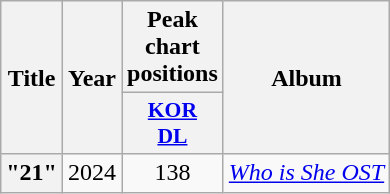<table class="wikitable plainrowheaders" style="text-align:center">
<tr>
<th scope="col" rowspan="2">Title</th>
<th scope="col" rowspan="2">Year</th>
<th scope="col" colspan="1">Peak chart positions</th>
<th scope="col" rowspan="2">Album</th>
</tr>
<tr>
<th scope="col" style="width:3em;font-size:90%"><a href='#'>KOR<br>DL</a><br></th>
</tr>
<tr>
<th scope="row">"21"</th>
<td>2024</td>
<td>138</td>
<td><em><a href='#'>Who is She OST</a></em></td>
</tr>
</table>
